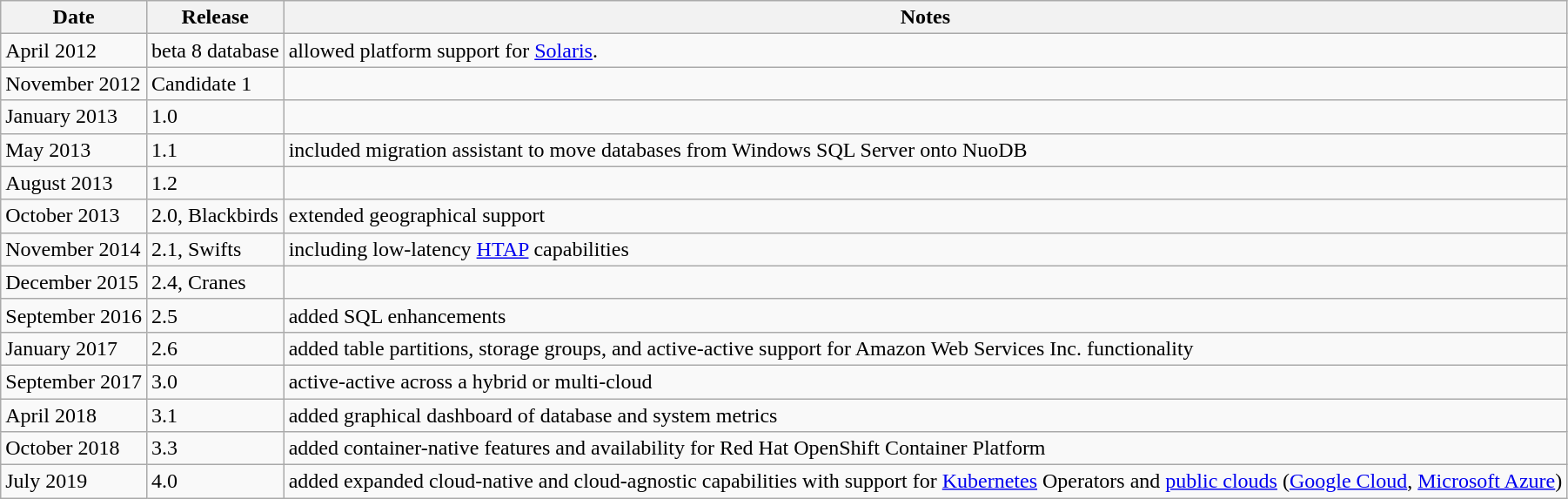<table class="wikitable">
<tr>
<th>Date</th>
<th>Release</th>
<th>Notes</th>
</tr>
<tr>
<td>April 2012</td>
<td>beta 8 database</td>
<td>allowed platform support for <a href='#'>Solaris</a>.</td>
</tr>
<tr>
<td>November 2012</td>
<td>Candidate 1</td>
<td></td>
</tr>
<tr>
<td>January 2013</td>
<td>1.0</td>
<td></td>
</tr>
<tr>
<td>May 2013</td>
<td>1.1</td>
<td>included migration assistant to move databases from Windows SQL Server onto NuoDB</td>
</tr>
<tr>
<td>August 2013</td>
<td>1.2</td>
<td></td>
</tr>
<tr>
<td>October 2013</td>
<td>2.0, Blackbirds</td>
<td>extended geographical support</td>
</tr>
<tr>
<td>November 2014</td>
<td>2.1, Swifts</td>
<td>including low-latency <a href='#'>HTAP</a> capabilities</td>
</tr>
<tr>
<td>December 2015</td>
<td>2.4, Cranes</td>
<td></td>
</tr>
<tr>
<td>September 2016</td>
<td>2.5</td>
<td>added SQL enhancements</td>
</tr>
<tr>
<td>January 2017</td>
<td>2.6</td>
<td>added table partitions, storage groups, and active-active support for Amazon Web Services Inc. functionality</td>
</tr>
<tr>
<td>September 2017</td>
<td>3.0</td>
<td>active-active across a hybrid or multi-cloud</td>
</tr>
<tr>
<td>April 2018</td>
<td>3.1</td>
<td>added graphical dashboard of database and system metrics</td>
</tr>
<tr>
<td>October 2018</td>
<td>3.3</td>
<td>added container-native features and availability for Red Hat OpenShift Container Platform</td>
</tr>
<tr>
<td>July 2019</td>
<td>4.0</td>
<td>added expanded cloud-native and cloud-agnostic capabilities with support for <a href='#'>Kubernetes</a> Operators and <a href='#'>public clouds</a> (<a href='#'>Google Cloud</a>, <a href='#'>Microsoft Azure</a>)</td>
</tr>
</table>
